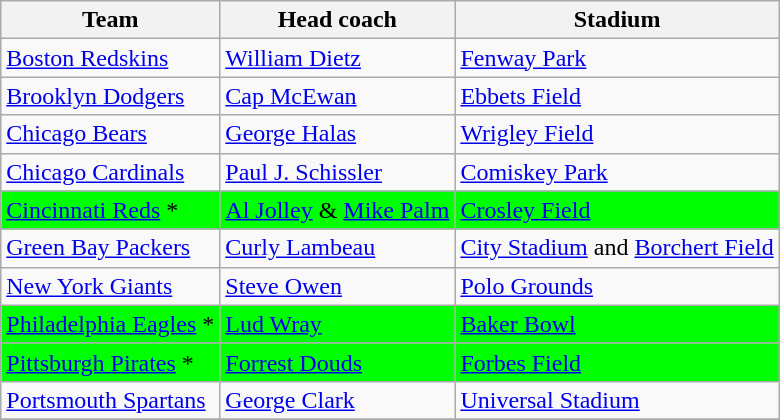<table class="wikitable">
<tr>
<th>Team</th>
<th>Head coach</th>
<th>Stadium</th>
</tr>
<tr>
<td><a href='#'>Boston Redskins</a></td>
<td><a href='#'>William Dietz</a></td>
<td><a href='#'>Fenway Park</a></td>
</tr>
<tr>
<td><a href='#'>Brooklyn Dodgers</a></td>
<td><a href='#'>Cap McEwan</a></td>
<td><a href='#'>Ebbets Field</a></td>
</tr>
<tr>
<td><a href='#'>Chicago Bears</a></td>
<td><a href='#'>George Halas</a></td>
<td><a href='#'>Wrigley Field</a></td>
</tr>
<tr>
<td><a href='#'>Chicago Cardinals</a></td>
<td><a href='#'>Paul J. Schissler</a></td>
<td><a href='#'>Comiskey Park</a></td>
</tr>
<tr style="background-color:#00FF00;">
<td><a href='#'>Cincinnati Reds</a> *</td>
<td><a href='#'>Al Jolley</a> & <a href='#'>Mike Palm</a></td>
<td><a href='#'>Crosley Field</a></td>
</tr>
<tr>
<td><a href='#'>Green Bay Packers</a></td>
<td><a href='#'>Curly Lambeau</a></td>
<td><a href='#'>City Stadium</a> and <a href='#'>Borchert Field</a></td>
</tr>
<tr>
<td><a href='#'>New York Giants</a></td>
<td><a href='#'>Steve Owen</a></td>
<td><a href='#'>Polo Grounds</a></td>
</tr>
<tr style="background-color:#00FF00;">
<td><a href='#'>Philadelphia Eagles</a> *</td>
<td><a href='#'>Lud Wray</a></td>
<td><a href='#'>Baker Bowl</a></td>
</tr>
<tr style="background-color:#00FF00;">
<td><a href='#'>Pittsburgh Pirates</a> *</td>
<td><a href='#'>Forrest Douds</a></td>
<td><a href='#'>Forbes Field</a></td>
</tr>
<tr>
<td><a href='#'>Portsmouth Spartans</a></td>
<td><a href='#'>George Clark</a></td>
<td><a href='#'>Universal Stadium</a></td>
</tr>
<tr>
</tr>
</table>
